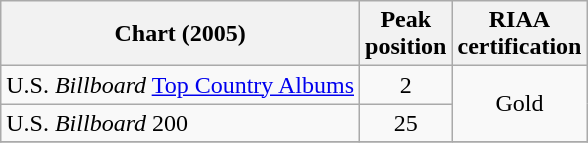<table class="wikitable">
<tr>
<th>Chart (2005)</th>
<th>Peak<br>position</th>
<th>RIAA<br>certification</th>
</tr>
<tr>
<td>U.S. <em>Billboard</em> <a href='#'>Top Country Albums</a></td>
<td align="center">2</td>
<td rowspan=2 align=center>Gold</td>
</tr>
<tr>
<td>U.S. <em>Billboard</em> 200</td>
<td align="center">25</td>
</tr>
<tr>
</tr>
</table>
